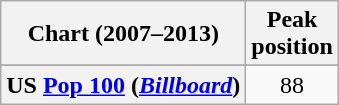<table class="wikitable sortable plainrowheaders" style="text-align:center">
<tr>
<th scope="col">Chart (2007–2013)</th>
<th scope="col">Peak<br>position</th>
</tr>
<tr>
</tr>
<tr>
</tr>
<tr>
</tr>
<tr>
<th scope="row">US <a href='#'>Pop 100</a> (<a href='#'><em>Billboard</em></a>)</th>
<td style="text-align:center;">88</td>
</tr>
</table>
